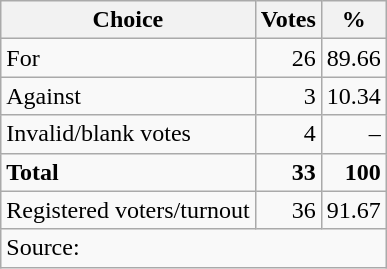<table class=wikitable style=text-align:right>
<tr>
<th>Choice</th>
<th>Votes</th>
<th>%</th>
</tr>
<tr>
<td align=left>For</td>
<td>26</td>
<td>89.66</td>
</tr>
<tr>
<td align=left>Against</td>
<td>3</td>
<td>10.34</td>
</tr>
<tr>
<td align=left>Invalid/blank votes</td>
<td>4</td>
<td>–</td>
</tr>
<tr>
<td align=left><strong>Total</strong></td>
<td><strong>33</strong></td>
<td><strong>100</strong></td>
</tr>
<tr>
<td align=left>Registered voters/turnout</td>
<td>36</td>
<td>91.67</td>
</tr>
<tr>
<td colspan=3 align=left>Source: </td>
</tr>
</table>
